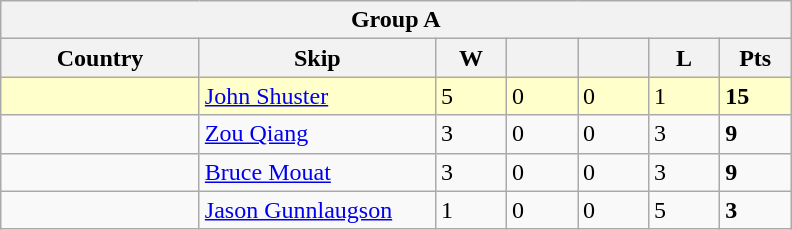<table class=wikitable>
<tr>
<th colspan=7>Group A</th>
</tr>
<tr>
<th width=125>Country</th>
<th width=150>Skip</th>
<th width=40>W</th>
<th width=40></th>
<th width=40></th>
<th width=40>L</th>
<th width=40>Pts</th>
</tr>
<tr bgcolor=#ffffcc>
<td></td>
<td><a href='#'>John Shuster</a></td>
<td>5</td>
<td>0</td>
<td>0</td>
<td>1</td>
<td><strong>15</strong></td>
</tr>
<tr>
<td></td>
<td><a href='#'>Zou Qiang</a></td>
<td>3</td>
<td>0</td>
<td>0</td>
<td>3</td>
<td><strong>9</strong></td>
</tr>
<tr>
<td></td>
<td><a href='#'>Bruce Mouat</a></td>
<td>3</td>
<td>0</td>
<td>0</td>
<td>3</td>
<td><strong>9</strong></td>
</tr>
<tr>
<td></td>
<td><a href='#'>Jason Gunnlaugson</a></td>
<td>1</td>
<td>0</td>
<td>0</td>
<td>5</td>
<td><strong>3</strong></td>
</tr>
</table>
